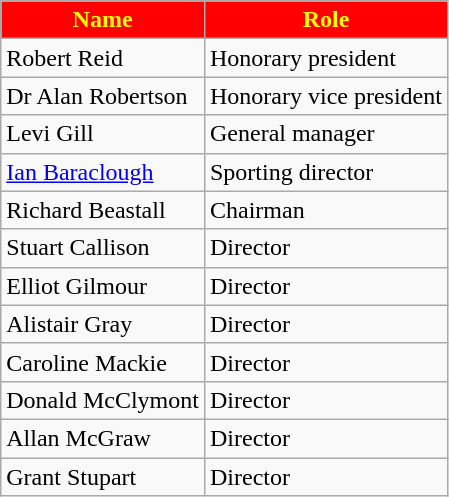<table class="wikitable">
<tr>
<th style="background:red; color:yellow;" scope="col">Name</th>
<th style="background:red; color:yellow;" scope="col">Role</th>
</tr>
<tr>
<td>Robert Reid</td>
<td>Honorary president</td>
</tr>
<tr>
<td>Dr Alan Robertson</td>
<td>Honorary vice president</td>
</tr>
<tr>
<td>Levi Gill</td>
<td>General manager</td>
</tr>
<tr>
<td><a href='#'>Ian Baraclough</a></td>
<td>Sporting director</td>
</tr>
<tr>
<td>Richard Beastall</td>
<td>Chairman</td>
</tr>
<tr>
<td>Stuart Callison</td>
<td>Director</td>
</tr>
<tr>
<td>Elliot Gilmour</td>
<td>Director</td>
</tr>
<tr>
<td>Alistair Gray</td>
<td>Director</td>
</tr>
<tr>
<td>Caroline Mackie</td>
<td>Director</td>
</tr>
<tr>
<td>Donald McClymont</td>
<td>Director</td>
</tr>
<tr>
<td>Allan McGraw</td>
<td>Director</td>
</tr>
<tr>
<td>Grant Stupart</td>
<td>Director</td>
</tr>
</table>
